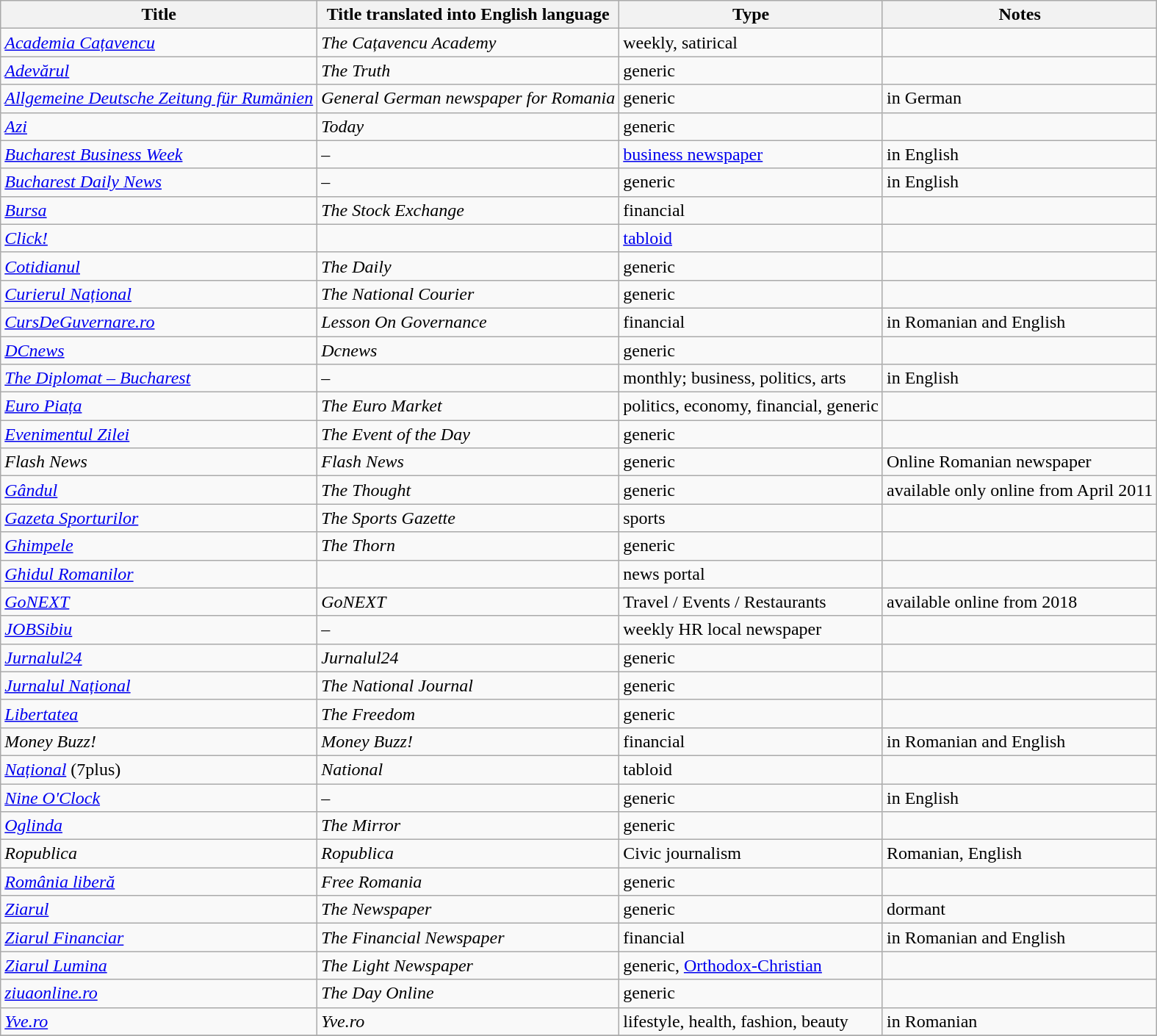<table class="wikitable sortable">
<tr>
<th>Title</th>
<th>Title translated into English language</th>
<th>Type</th>
<th class="unsortable">Notes</th>
</tr>
<tr>
<td><em><a href='#'>Academia Cațavencu</a></em></td>
<td><em>The Cațavencu Academy</em></td>
<td>weekly, satirical</td>
<td></td>
</tr>
<tr>
<td><em><a href='#'>Adevărul</a></em></td>
<td><em>The Truth</em></td>
<td>generic</td>
<td></td>
</tr>
<tr>
<td><em><a href='#'>Allgemeine Deutsche Zeitung für Rumänien</a></em></td>
<td><em>General German newspaper for Romania</em></td>
<td>generic</td>
<td>in German</td>
</tr>
<tr>
<td><em><a href='#'>Azi</a></em></td>
<td><em>Today</em></td>
<td>generic</td>
<td></td>
</tr>
<tr>
<td><em><a href='#'>Bucharest Business Week</a></em></td>
<td>–</td>
<td><a href='#'>business newspaper</a></td>
<td>in English</td>
</tr>
<tr>
<td><em><a href='#'>Bucharest Daily News</a></em></td>
<td>–</td>
<td>generic</td>
<td>in English</td>
</tr>
<tr>
<td><em><a href='#'>Bursa</a></em></td>
<td><em>The Stock Exchange</em></td>
<td>financial</td>
<td></td>
</tr>
<tr>
<td><em><a href='#'>Click!</a></em></td>
<td></td>
<td><a href='#'>tabloid</a></td>
<td></td>
</tr>
<tr>
<td><em><a href='#'>Cotidianul</a></em></td>
<td><em>The Daily</em></td>
<td>generic</td>
<td></td>
</tr>
<tr>
<td><em><a href='#'>Curierul Național</a></em></td>
<td><em>The National Courier</em></td>
<td>generic</td>
<td></td>
</tr>
<tr>
<td><em><a href='#'>CursDeGuvernare.ro</a></em></td>
<td><em>Lesson On Governance</em></td>
<td>financial</td>
<td>in Romanian and English</td>
</tr>
<tr>
<td><em><a href='#'>DCnews</a></em></td>
<td><em>Dcnews</em></td>
<td>generic</td>
<td></td>
</tr>
<tr>
<td><em><a href='#'>The Diplomat – Bucharest</a></em></td>
<td>–</td>
<td>monthly; business, politics, arts</td>
<td>in English</td>
</tr>
<tr>
<td><em><a href='#'>Euro Piața</a></em></td>
<td><em>The Euro Market</em></td>
<td>politics, economy, financial, generic</td>
<td></td>
</tr>
<tr>
<td><em><a href='#'>Evenimentul Zilei</a></em></td>
<td><em>The Event of the Day</em></td>
<td>generic</td>
<td></td>
</tr>
<tr>
<td><em>Flash News</em></td>
<td><em>Flash News</em></td>
<td>generic</td>
<td>Online Romanian newspaper</td>
</tr>
<tr>
<td><em><a href='#'>Gândul</a></em></td>
<td><em>The Thought</em></td>
<td>generic</td>
<td>available only online from April 2011</td>
</tr>
<tr>
<td><em><a href='#'>Gazeta Sporturilor</a></em></td>
<td><em>The Sports Gazette</em></td>
<td>sports</td>
<td></td>
</tr>
<tr>
<td><em><a href='#'>Ghimpele</a></em></td>
<td><em>The Thorn</em></td>
<td>generic</td>
<td></td>
</tr>
<tr>
<td><em><a href='#'>Ghidul Romanilor</a></em></td>
<td></td>
<td>news portal</td>
<td></td>
</tr>
<tr>
<td><em><a href='#'>GoNEXT</a></em></td>
<td><em>GoNEXT</em></td>
<td>Travel / Events / Restaurants</td>
<td>available online from 2018</td>
</tr>
<tr>
<td><em><a href='#'>JOBSibiu</a></em></td>
<td>–</td>
<td>weekly HR local newspaper</td>
<td></td>
</tr>
<tr>
<td><em><a href='#'>Jurnalul24</a></em></td>
<td><em>Jurnalul24</em></td>
<td>generic</td>
<td></td>
</tr>
<tr>
<td><em><a href='#'>Jurnalul Național</a></em></td>
<td><em>The National Journal</em></td>
<td>generic</td>
<td></td>
</tr>
<tr>
<td><em><a href='#'>Libertatea</a></em></td>
<td><em>The Freedom</em></td>
<td>generic</td>
<td></td>
</tr>
<tr>
<td><em>Money Buzz!</em></td>
<td><em>Money Buzz!</em></td>
<td>financial</td>
<td>in Romanian and English</td>
</tr>
<tr>
<td><em><a href='#'>Național</a></em> (7plus)</td>
<td><em>National</em></td>
<td>tabloid</td>
<td></td>
</tr>
<tr>
<td><em><a href='#'>Nine O'Clock</a></em></td>
<td>–</td>
<td>generic</td>
<td>in English</td>
</tr>
<tr>
<td><em><a href='#'>Oglinda</a></em></td>
<td><em>The Mirror</em></td>
<td>generic</td>
<td></td>
</tr>
<tr>
<td><em>Ropublica</em></td>
<td><em>Ropublica</em></td>
<td>Civic journalism</td>
<td>Romanian, English</td>
</tr>
<tr>
<td><em><a href='#'>România liberă</a></em></td>
<td><em>Free Romania</em></td>
<td>generic</td>
<td></td>
</tr>
<tr>
<td><em><a href='#'>Ziarul</a></em></td>
<td><em>The Newspaper</em></td>
<td>generic</td>
<td>dormant</td>
</tr>
<tr>
<td><em><a href='#'>Ziarul Financiar</a></em></td>
<td><em>The Financial Newspaper</em></td>
<td>financial</td>
<td>in Romanian and English</td>
</tr>
<tr>
<td><em><a href='#'>Ziarul Lumina</a></em></td>
<td><em>The Light Newspaper</em></td>
<td>generic, <a href='#'>Orthodox-Christian</a></td>
<td></td>
</tr>
<tr>
<td><em><a href='#'>ziuaonline.ro</a></em></td>
<td><em>The Day Online</em></td>
<td>generic</td>
<td></td>
</tr>
<tr>
<td><em><a href='#'>Yve.ro</a></em></td>
<td><em>Yve.ro</em></td>
<td>lifestyle, health, fashion, beauty</td>
<td>in Romanian</td>
</tr>
<tr>
</tr>
</table>
